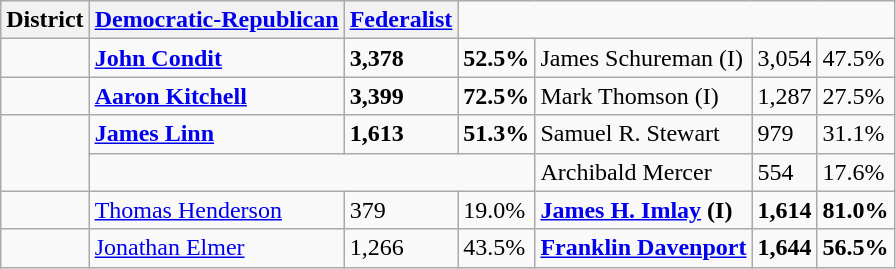<table class=wikitable>
<tr>
<th>District</th>
<th><a href='#'>Democratic-Republican</a></th>
<th><a href='#'>Federalist</a></th>
</tr>
<tr>
<td></td>
<td><strong><a href='#'>John Condit</a></strong></td>
<td><strong>3,378</strong></td>
<td><strong>52.5%</strong></td>
<td>James Schureman (I)</td>
<td>3,054</td>
<td>47.5%</td>
</tr>
<tr>
<td></td>
<td><strong><a href='#'>Aaron Kitchell</a></strong></td>
<td><strong>3,399</strong></td>
<td><strong>72.5%</strong></td>
<td>Mark Thomson (I)</td>
<td>1,287</td>
<td>27.5%</td>
</tr>
<tr>
<td rowspan=2></td>
<td><strong><a href='#'>James Linn</a></strong></td>
<td><strong>1,613</strong></td>
<td><strong>51.3%</strong></td>
<td>Samuel R. Stewart</td>
<td>979</td>
<td>31.1%</td>
</tr>
<tr>
<td colspan=3></td>
<td>Archibald Mercer</td>
<td>554</td>
<td>17.6%</td>
</tr>
<tr>
<td></td>
<td><a href='#'>Thomas Henderson</a></td>
<td>379</td>
<td>19.0%</td>
<td><strong><a href='#'>James H. Imlay</a> (I)</strong></td>
<td><strong>1,614</strong></td>
<td><strong>81.0%</strong></td>
</tr>
<tr>
<td></td>
<td><a href='#'>Jonathan Elmer</a></td>
<td>1,266</td>
<td>43.5%</td>
<td><strong><a href='#'>Franklin Davenport</a></strong></td>
<td><strong>1,644</strong></td>
<td><strong>56.5%</strong></td>
</tr>
</table>
